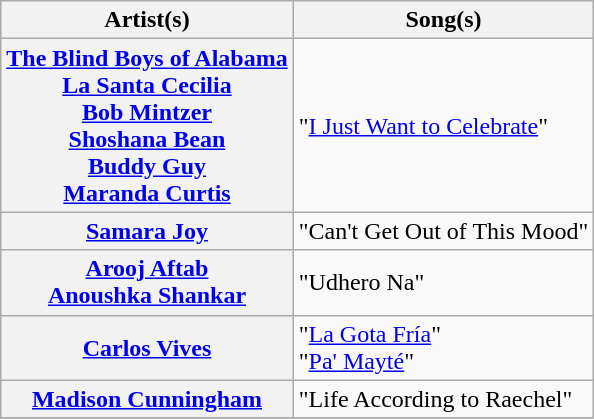<table class="wikitable plainrowheaders">
<tr>
<th scope="col">Artist(s)</th>
<th scope="col">Song(s)</th>
</tr>
<tr>
<th scope="row"><a href='#'>The Blind Boys of Alabama</a> <br> <a href='#'>La Santa Cecilia</a> <br> <a href='#'>Bob Mintzer</a> <br> <a href='#'>Shoshana Bean</a> <br> <a href='#'>Buddy Guy</a> <br> <a href='#'>Maranda Curtis</a></th>
<td>"<a href='#'>I Just Want to Celebrate</a>"</td>
</tr>
<tr>
<th scope="row"><a href='#'>Samara Joy</a></th>
<td>"Can't Get Out of This Mood"</td>
</tr>
<tr>
<th scope="row"><a href='#'>Arooj Aftab</a> <br> <a href='#'>Anoushka Shankar</a></th>
<td>"Udhero Na"</td>
</tr>
<tr>
<th scope="row"><a href='#'>Carlos Vives</a></th>
<td>"<a href='#'>La Gota Fría</a>" <br> "<a href='#'>Pa' Mayté</a>"</td>
</tr>
<tr>
<th scope="row"><a href='#'>Madison Cunningham</a></th>
<td>"Life According to Raechel"</td>
</tr>
<tr>
</tr>
</table>
